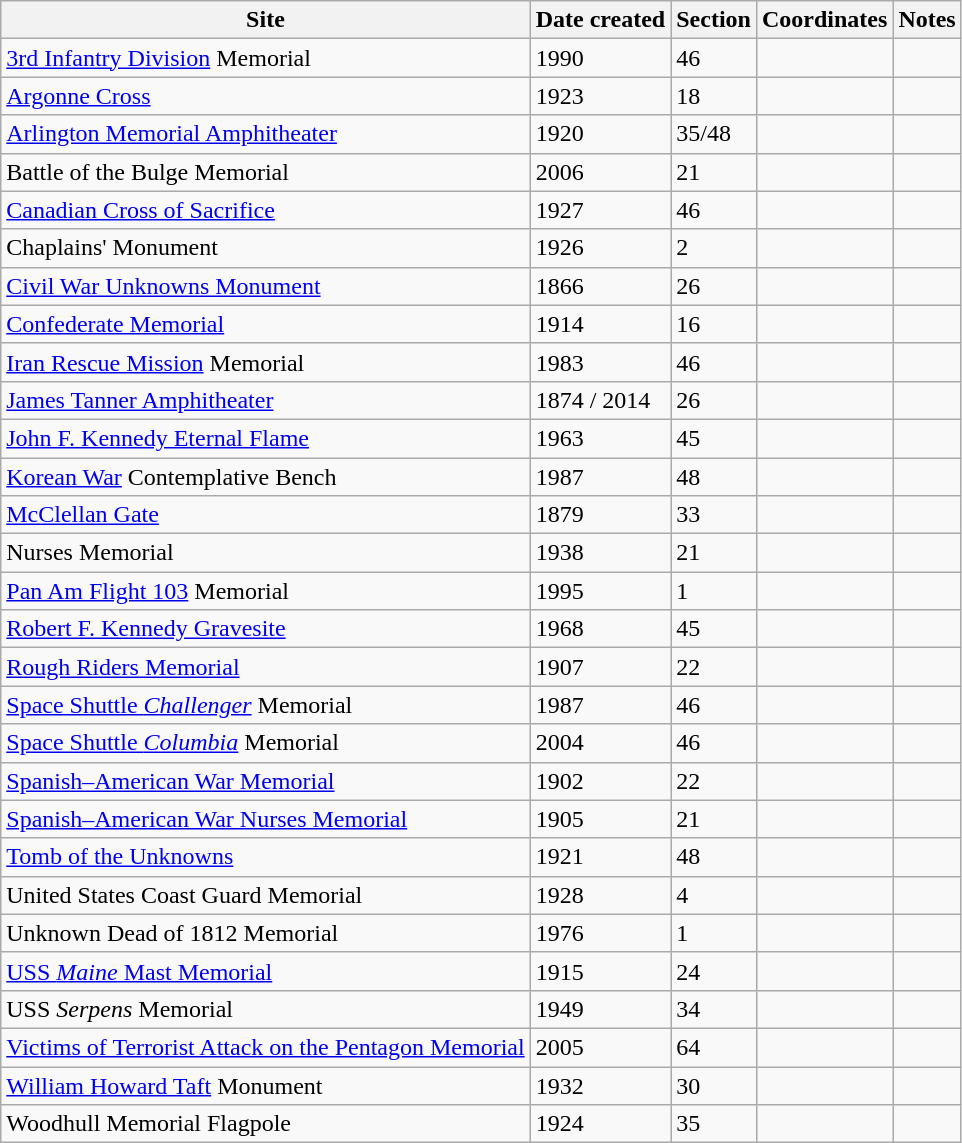<table class="wikitable sortable">
<tr>
<th>Site</th>
<th>Date created</th>
<th>Section</th>
<th>Coordinates</th>
<th>Notes</th>
</tr>
<tr>
<td><a href='#'>3rd Infantry Division</a> Memorial</td>
<td>1990</td>
<td>46</td>
<td></td>
<td></td>
</tr>
<tr>
<td><a href='#'>Argonne Cross</a></td>
<td>1923</td>
<td>18</td>
<td></td>
<td></td>
</tr>
<tr>
<td><a href='#'>Arlington Memorial Amphitheater</a></td>
<td>1920</td>
<td>35/48</td>
<td></td>
<td></td>
</tr>
<tr>
<td>Battle of the Bulge Memorial</td>
<td>2006</td>
<td>21</td>
<td></td>
<td></td>
</tr>
<tr>
<td><a href='#'>Canadian Cross of Sacrifice</a></td>
<td>1927</td>
<td>46</td>
<td></td>
<td></td>
</tr>
<tr>
<td>Chaplains' Monument</td>
<td>1926</td>
<td>2</td>
<td></td>
<td></td>
</tr>
<tr>
<td><a href='#'>Civil War Unknowns Monument</a></td>
<td>1866</td>
<td>26</td>
<td></td>
<td></td>
</tr>
<tr>
<td><a href='#'>Confederate Memorial</a></td>
<td>1914</td>
<td>16</td>
<td></td>
<td></td>
</tr>
<tr>
<td><a href='#'>Iran Rescue Mission</a> Memorial</td>
<td>1983</td>
<td>46</td>
<td></td>
<td></td>
</tr>
<tr>
<td><a href='#'>James Tanner Amphitheater</a></td>
<td>1874 / 2014</td>
<td>26</td>
<td></td>
<td></td>
</tr>
<tr>
<td><a href='#'>John F. Kennedy Eternal Flame</a></td>
<td>1963</td>
<td>45</td>
<td></td>
<td></td>
</tr>
<tr>
<td><a href='#'>Korean War</a> Contemplative Bench</td>
<td>1987</td>
<td>48</td>
<td></td>
<td></td>
</tr>
<tr>
<td><a href='#'>McClellan Gate</a></td>
<td>1879</td>
<td>33</td>
<td></td>
<td></td>
</tr>
<tr>
<td>Nurses Memorial</td>
<td>1938</td>
<td>21</td>
<td></td>
<td></td>
</tr>
<tr>
<td><a href='#'>Pan Am Flight 103</a> Memorial</td>
<td>1995</td>
<td>1</td>
<td></td>
<td></td>
</tr>
<tr>
<td><a href='#'>Robert F. Kennedy Gravesite</a></td>
<td>1968</td>
<td>45</td>
<td></td>
<td></td>
</tr>
<tr>
<td><a href='#'>Rough Riders Memorial</a></td>
<td>1907</td>
<td>22</td>
<td></td>
<td></td>
</tr>
<tr>
<td><a href='#'>Space Shuttle <em>Challenger</em></a> Memorial</td>
<td>1987</td>
<td>46</td>
<td></td>
<td></td>
</tr>
<tr>
<td><a href='#'>Space Shuttle <em>Columbia</em></a> Memorial</td>
<td>2004</td>
<td>46</td>
<td></td>
<td></td>
</tr>
<tr>
<td><a href='#'>Spanish–American War Memorial</a></td>
<td>1902</td>
<td>22</td>
<td></td>
<td></td>
</tr>
<tr>
<td><a href='#'>Spanish–American War Nurses Memorial</a></td>
<td>1905</td>
<td>21</td>
<td></td>
<td></td>
</tr>
<tr>
<td><a href='#'>Tomb of the Unknowns</a></td>
<td>1921</td>
<td>48</td>
<td></td>
<td></td>
</tr>
<tr>
<td>United States Coast Guard Memorial</td>
<td>1928</td>
<td>4</td>
<td></td>
<td></td>
</tr>
<tr>
<td>Unknown Dead of 1812 Memorial</td>
<td>1976</td>
<td>1</td>
<td></td>
<td></td>
</tr>
<tr>
<td><a href='#'>USS <em>Maine</em> Mast Memorial</a></td>
<td>1915</td>
<td>24</td>
<td></td>
<td></td>
</tr>
<tr>
<td>USS <em>Serpens</em> Memorial</td>
<td>1949</td>
<td>34</td>
<td></td>
<td></td>
</tr>
<tr>
<td><a href='#'>Victims of Terrorist Attack on the Pentagon Memorial</a></td>
<td>2005</td>
<td>64</td>
<td></td>
<td></td>
</tr>
<tr>
<td><a href='#'>William Howard Taft</a> Monument</td>
<td>1932</td>
<td>30</td>
<td></td>
<td></td>
</tr>
<tr>
<td>Woodhull Memorial Flagpole</td>
<td>1924</td>
<td>35</td>
<td></td>
<td></td>
</tr>
</table>
